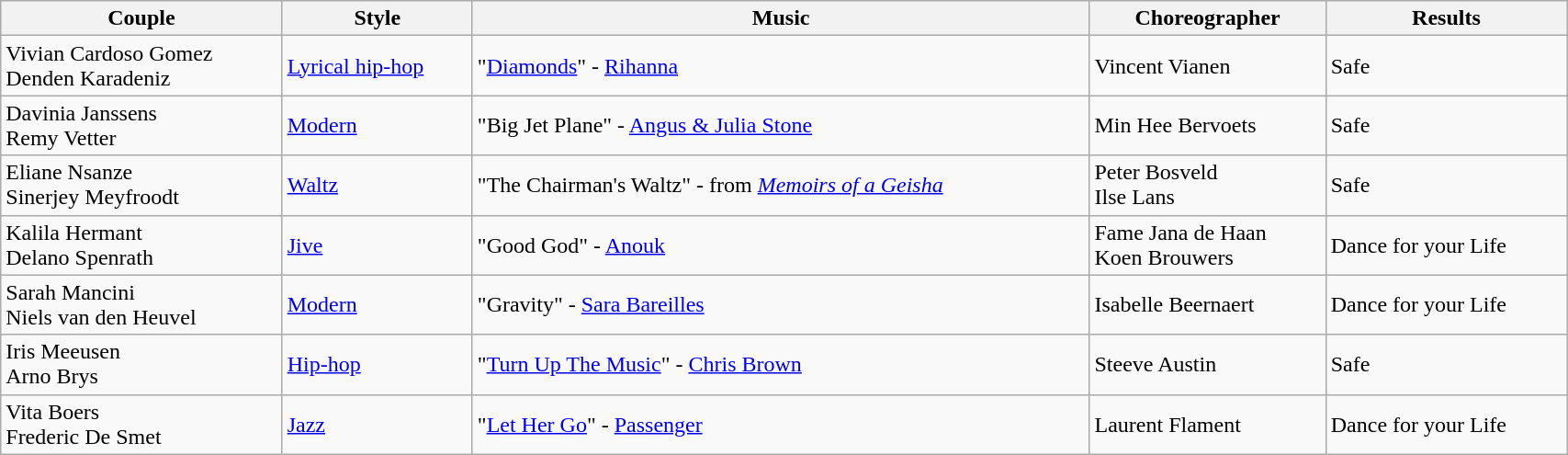<table class="wikitable" style="width:90%;">
<tr>
<th>Couple</th>
<th>Style</th>
<th>Music</th>
<th>Choreographer</th>
<th>Results</th>
</tr>
<tr>
<td>Vivian Cardoso Gomez <br> Denden Karadeniz</td>
<td><a href='#'>Lyrical hip-hop</a></td>
<td>"<a href='#'>Diamonds</a>" - <a href='#'>Rihanna</a></td>
<td>Vincent Vianen</td>
<td>Safe</td>
</tr>
<tr>
<td>Davinia Janssens <br> Remy Vetter</td>
<td><a href='#'>Modern</a></td>
<td>"Big Jet Plane" - <a href='#'>Angus & Julia Stone</a></td>
<td>Min Hee Bervoets</td>
<td>Safe</td>
</tr>
<tr>
<td>Eliane Nsanze <br> Sinerjey Meyfroodt</td>
<td><a href='#'>Waltz</a></td>
<td>"The Chairman's Waltz" - from<em> <a href='#'>Memoirs of a Geisha</a></em></td>
<td>Peter Bosveld <br> Ilse Lans</td>
<td>Safe</td>
</tr>
<tr>
<td>Kalila Hermant <br> Delano Spenrath</td>
<td><a href='#'>Jive</a></td>
<td>"Good God" - <a href='#'>Anouk</a></td>
<td>Fame Jana de Haan <br> Koen Brouwers</td>
<td>Dance for your Life</td>
</tr>
<tr>
<td>Sarah Mancini <br> Niels van den Heuvel</td>
<td><a href='#'>Modern</a></td>
<td>"Gravity" - <a href='#'>Sara Bareilles</a></td>
<td>Isabelle Beernaert</td>
<td>Dance for your Life</td>
</tr>
<tr>
<td>Iris Meeusen <br> Arno Brys</td>
<td><a href='#'>Hip-hop</a></td>
<td>"<a href='#'>Turn Up The Music</a>" - <a href='#'>Chris Brown</a></td>
<td>Steeve Austin</td>
<td>Safe</td>
</tr>
<tr>
<td>Vita Boers <br> Frederic De Smet</td>
<td><a href='#'>Jazz</a></td>
<td>"<a href='#'>Let Her Go</a>" - <a href='#'>Passenger</a></td>
<td>Laurent Flament</td>
<td>Dance for your Life</td>
</tr>
</table>
